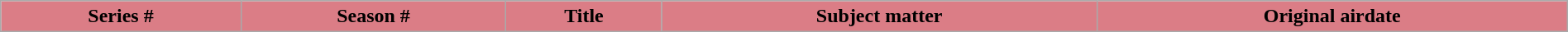<table class="wikitable plainrowheaders" style="width:100%; margin:auto; background:#FFFFFF;">
<tr>
<th style="background-color: #db7d86; color:#000; text-align: center;">Series #</th>
<th ! style="background-color: #db7d86; color:#000; text-align: center;">Season #</th>
<th ! style="background-color: #db7d86; color:#000; text-align: center;">Title</th>
<th ! style="background-color: #db7d86; color:#000; text-align: center;">Subject matter</th>
<th ! style="background-color: #db7d86; color:#000; text-align: center;">Original airdate<br>












</th>
</tr>
</table>
